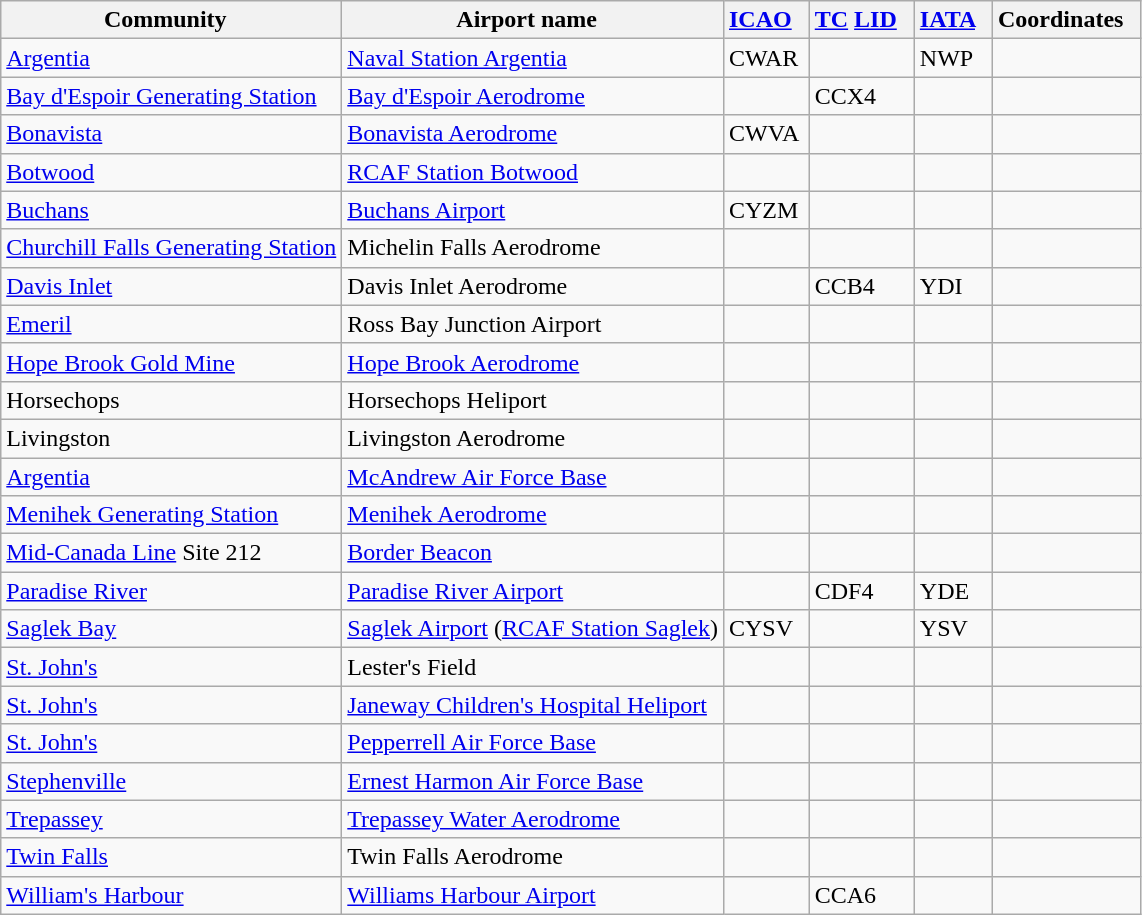<table class="wikitable sortable" style="width:auto;">
<tr>
<th width="*">Community  </th>
<th width="*">Airport name  </th>
<th width="*"><a href='#'>ICAO</a>  </th>
<th width="*"><a href='#'>TC</a> <a href='#'>LID</a>  </th>
<th width="*"><a href='#'>IATA</a>  </th>
<th width="*" class=unsortable>Coordinates  </th>
</tr>
<tr>
<td><a href='#'>Argentia</a></td>
<td><a href='#'>Naval Station Argentia</a></td>
<td>CWAR</td>
<td></td>
<td>NWP</td>
<td></td>
</tr>
<tr>
<td><a href='#'>Bay d'Espoir Generating Station</a></td>
<td><a href='#'>Bay d'Espoir Aerodrome</a></td>
<td></td>
<td>CCX4</td>
<td></td>
<td></td>
</tr>
<tr>
<td><a href='#'>Bonavista</a></td>
<td><a href='#'>Bonavista Aerodrome</a></td>
<td>CWVA</td>
<td></td>
<td></td>
<td></td>
</tr>
<tr>
<td><a href='#'>Botwood</a></td>
<td><a href='#'>RCAF Station Botwood</a></td>
<td></td>
<td></td>
<td></td>
<td></td>
</tr>
<tr>
<td><a href='#'>Buchans</a></td>
<td><a href='#'>Buchans Airport</a></td>
<td>CYZM</td>
<td></td>
<td></td>
<td></td>
</tr>
<tr>
<td><a href='#'>Churchill Falls Generating Station</a></td>
<td>Michelin Falls Aerodrome</td>
<td></td>
<td></td>
<td></td>
<td></td>
</tr>
<tr>
<td><a href='#'>Davis Inlet</a></td>
<td>Davis Inlet Aerodrome</td>
<td></td>
<td>CCB4</td>
<td>YDI</td>
<td></td>
</tr>
<tr>
<td><a href='#'>Emeril</a></td>
<td>Ross Bay Junction Airport</td>
<td></td>
<td></td>
<td></td>
<td></td>
</tr>
<tr>
<td><a href='#'>Hope Brook Gold Mine</a></td>
<td><a href='#'>Hope Brook Aerodrome</a></td>
<td></td>
<td></td>
<td></td>
<td></td>
</tr>
<tr>
<td>Horsechops</td>
<td>Horsechops Heliport</td>
<td></td>
<td></td>
<td></td>
<td></td>
</tr>
<tr>
<td>Livingston</td>
<td>Livingston Aerodrome</td>
<td></td>
<td></td>
<td></td>
<td></td>
</tr>
<tr>
<td><a href='#'>Argentia</a></td>
<td><a href='#'>McAndrew Air Force Base</a></td>
<td></td>
<td></td>
<td></td>
<td></td>
</tr>
<tr>
<td><a href='#'>Menihek Generating Station</a></td>
<td><a href='#'>Menihek Aerodrome</a></td>
<td></td>
<td></td>
<td></td>
<td></td>
</tr>
<tr>
<td><a href='#'>Mid-Canada Line</a> Site 212</td>
<td><a href='#'>Border Beacon</a></td>
<td></td>
<td></td>
<td></td>
<td></td>
</tr>
<tr>
<td><a href='#'>Paradise River</a></td>
<td><a href='#'>Paradise River Airport</a></td>
<td></td>
<td>CDF4</td>
<td>YDE</td>
<td></td>
</tr>
<tr>
<td><a href='#'>Saglek Bay</a></td>
<td><a href='#'>Saglek Airport</a> (<a href='#'>RCAF Station Saglek</a>)</td>
<td>CYSV</td>
<td></td>
<td>YSV</td>
<td></td>
</tr>
<tr>
<td><a href='#'>St. John's</a></td>
<td>Lester's Field</td>
<td></td>
<td></td>
<td></td>
<td></td>
</tr>
<tr>
<td><a href='#'>St. John's</a></td>
<td><a href='#'>Janeway Children's Hospital Heliport</a></td>
<td></td>
<td></td>
<td></td>
<td></td>
</tr>
<tr>
<td><a href='#'>St. John's</a></td>
<td><a href='#'>Pepperrell Air Force Base</a></td>
<td></td>
<td></td>
<td></td>
<td></td>
</tr>
<tr>
<td><a href='#'>Stephenville</a></td>
<td><a href='#'>Ernest Harmon Air Force Base</a></td>
<td></td>
<td></td>
<td></td>
<td></td>
</tr>
<tr>
<td><a href='#'>Trepassey</a></td>
<td><a href='#'>Trepassey Water Aerodrome</a></td>
<td></td>
<td></td>
<td></td>
<td></td>
</tr>
<tr>
<td><a href='#'>Twin Falls</a></td>
<td>Twin Falls Aerodrome</td>
<td></td>
<td></td>
<td></td>
<td></td>
</tr>
<tr>
<td><a href='#'>William's Harbour</a></td>
<td><a href='#'>Williams Harbour Airport</a></td>
<td></td>
<td>CCA6</td>
<td></td>
<td></td>
</tr>
</table>
